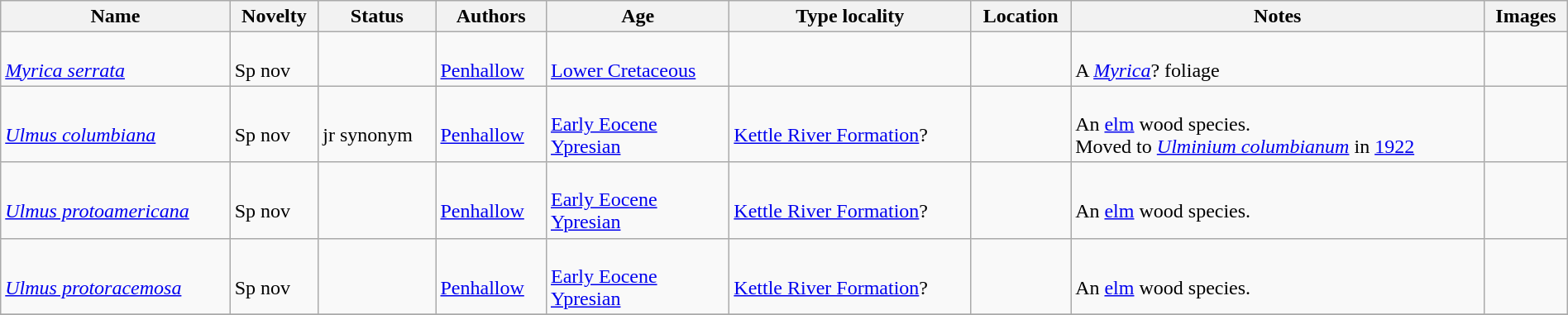<table class="wikitable sortable" align="center" width="100%">
<tr>
<th>Name</th>
<th>Novelty</th>
<th>Status</th>
<th>Authors</th>
<th>Age</th>
<th>Type locality</th>
<th>Location</th>
<th>Notes</th>
<th>Images</th>
</tr>
<tr>
<td><br><em><a href='#'>Myrica serrata</a></em></td>
<td><br>Sp nov</td>
<td></td>
<td><br><a href='#'>Penhallow</a></td>
<td><br><a href='#'>Lower Cretaceous</a></td>
<td></td>
<td><br><br></td>
<td><br>A <em><a href='#'>Myrica</a></em>? foliage</td>
<td></td>
</tr>
<tr>
<td><br><em><a href='#'>Ulmus columbiana</a></em></td>
<td><br>Sp nov</td>
<td><br>jr synonym</td>
<td><br><a href='#'>Penhallow</a></td>
<td><br><a href='#'>Early Eocene</a><br> <a href='#'>Ypresian</a></td>
<td><br><a href='#'>Kettle River Formation</a>?</td>
<td><br><br></td>
<td><br>An <a href='#'>elm</a> wood species.<br> Moved to <em><a href='#'>Ulminium columbianum</a></em> in <a href='#'>1922</a></td>
<td><br></td>
</tr>
<tr>
<td><br><em><a href='#'>Ulmus protoamericana</a></em></td>
<td><br>Sp nov</td>
<td></td>
<td><br><a href='#'>Penhallow</a></td>
<td><br><a href='#'>Early Eocene</a><br> <a href='#'>Ypresian</a></td>
<td><br><a href='#'>Kettle River Formation</a>?</td>
<td><br><br></td>
<td><br>An <a href='#'>elm</a> wood species.</td>
<td><br></td>
</tr>
<tr>
<td><br><em><a href='#'>Ulmus protoracemosa</a></em></td>
<td><br>Sp nov</td>
<td></td>
<td><br><a href='#'>Penhallow</a></td>
<td><br><a href='#'>Early Eocene</a><br> <a href='#'>Ypresian</a></td>
<td><br><a href='#'>Kettle River Formation</a>?</td>
<td><br><br></td>
<td><br>An <a href='#'>elm</a> wood species.</td>
<td><br></td>
</tr>
<tr>
</tr>
</table>
